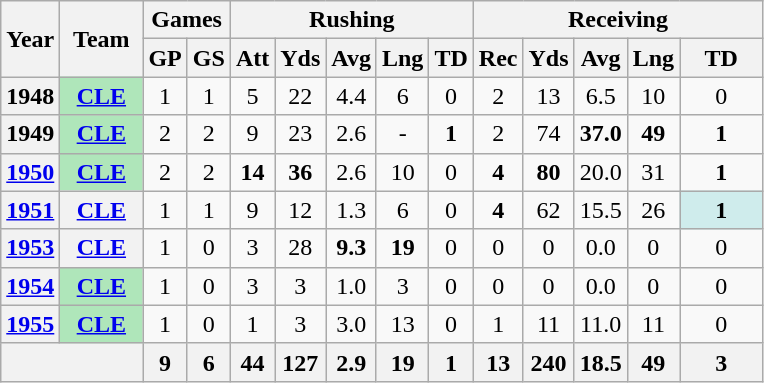<table class="wikitable" style="text-align:center;">
<tr>
<th rowspan="2">Year</th>
<th rowspan="2">Team</th>
<th colspan="2">Games</th>
<th colspan="5">Rushing</th>
<th colspan="5">Receiving</th>
</tr>
<tr>
<th>GP</th>
<th>GS</th>
<th>Att</th>
<th>Yds</th>
<th>Avg</th>
<th>Lng</th>
<th>TD</th>
<th>Rec</th>
<th>Yds</th>
<th>Avg</th>
<th>Lng</th>
<th>TD</th>
</tr>
<tr>
<th>1948</th>
<th style="background:#afe6ba; width:3em;"><a href='#'>CLE</a></th>
<td>1</td>
<td>1</td>
<td>5</td>
<td>22</td>
<td>4.4</td>
<td>6</td>
<td>0</td>
<td>2</td>
<td>13</td>
<td>6.5</td>
<td>10</td>
<td>0</td>
</tr>
<tr>
<th>1949</th>
<th style="background:#afe6ba; width:3em;"><a href='#'>CLE</a></th>
<td>2</td>
<td>2</td>
<td>9</td>
<td>23</td>
<td>2.6</td>
<td>-</td>
<td><strong>1</strong></td>
<td>2</td>
<td>74</td>
<td><strong>37.0</strong></td>
<td><strong>49</strong></td>
<td><strong>1</strong></td>
</tr>
<tr>
<th><a href='#'>1950</a></th>
<th style="background:#afe6ba; width:3em;"><a href='#'>CLE</a></th>
<td>2</td>
<td>2</td>
<td><strong>14</strong></td>
<td><strong>36</strong></td>
<td>2.6</td>
<td>10</td>
<td>0</td>
<td><strong>4</strong></td>
<td><strong>80</strong></td>
<td>20.0</td>
<td>31</td>
<td><strong>1</strong></td>
</tr>
<tr>
<th><a href='#'>1951</a></th>
<th><a href='#'>CLE</a></th>
<td>1</td>
<td>1</td>
<td>9</td>
<td>12</td>
<td>1.3</td>
<td>6</td>
<td>0</td>
<td><strong>4</strong></td>
<td>62</td>
<td>15.5</td>
<td>26</td>
<td style="background:#cfecec; width:3em;"><strong>1</strong></td>
</tr>
<tr>
<th><a href='#'>1953</a></th>
<th><a href='#'>CLE</a></th>
<td>1</td>
<td>0</td>
<td>3</td>
<td>28</td>
<td><strong>9.3</strong></td>
<td><strong>19</strong></td>
<td>0</td>
<td>0</td>
<td>0</td>
<td>0.0</td>
<td>0</td>
<td>0</td>
</tr>
<tr>
<th><a href='#'>1954</a></th>
<th style="background:#afe6ba; width:3em;"><a href='#'>CLE</a></th>
<td>1</td>
<td>0</td>
<td>3</td>
<td>3</td>
<td>1.0</td>
<td>3</td>
<td>0</td>
<td>0</td>
<td>0</td>
<td>0.0</td>
<td>0</td>
<td>0</td>
</tr>
<tr>
<th><a href='#'>1955</a></th>
<th style="background:#afe6ba; width:3em;"><a href='#'>CLE</a></th>
<td>1</td>
<td>0</td>
<td>1</td>
<td>3</td>
<td>3.0</td>
<td>13</td>
<td>0</td>
<td>1</td>
<td>11</td>
<td>11.0</td>
<td>11</td>
<td>0</td>
</tr>
<tr>
<th colspan="2"></th>
<th>9</th>
<th>6</th>
<th>44</th>
<th>127</th>
<th>2.9</th>
<th>19</th>
<th>1</th>
<th>13</th>
<th>240</th>
<th>18.5</th>
<th>49</th>
<th>3</th>
</tr>
</table>
